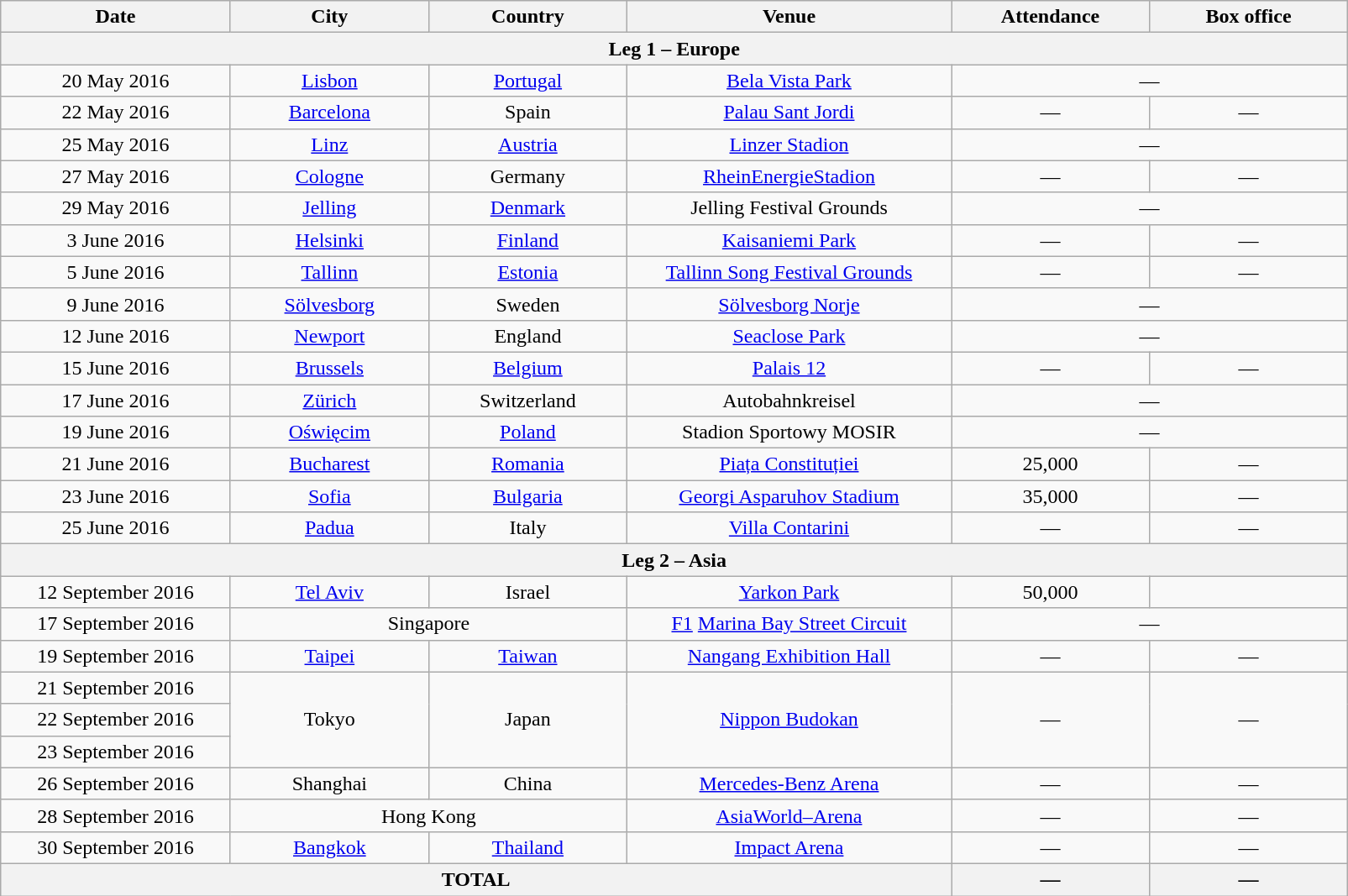<table class="wikitable" style="text-align:center;">
<tr>
<th width="175">Date</th>
<th width="150">City</th>
<th width="150">Country</th>
<th width="250">Venue</th>
<th width="150">Attendance</th>
<th width="150">Box office</th>
</tr>
<tr>
<th colspan="6">Leg 1 – Europe</th>
</tr>
<tr>
<td>20 May 2016</td>
<td><a href='#'>Lisbon</a></td>
<td><a href='#'>Portugal</a></td>
<td><a href='#'>Bela Vista Park</a></td>
<td colspan="2">—</td>
</tr>
<tr>
<td>22 May 2016</td>
<td><a href='#'>Barcelona</a></td>
<td>Spain</td>
<td><a href='#'>Palau Sant Jordi</a></td>
<td>—</td>
<td>—</td>
</tr>
<tr>
<td>25 May 2016</td>
<td><a href='#'>Linz</a></td>
<td><a href='#'>Austria</a></td>
<td><a href='#'>Linzer Stadion</a></td>
<td colspan="2">—</td>
</tr>
<tr>
<td>27 May 2016</td>
<td><a href='#'>Cologne</a></td>
<td>Germany</td>
<td><a href='#'>RheinEnergieStadion</a></td>
<td>—</td>
<td>—</td>
</tr>
<tr>
<td>29 May 2016</td>
<td><a href='#'>Jelling</a></td>
<td><a href='#'>Denmark</a></td>
<td>Jelling Festival Grounds</td>
<td colspan="2">—</td>
</tr>
<tr>
<td>3 June 2016</td>
<td><a href='#'>Helsinki</a></td>
<td><a href='#'>Finland</a></td>
<td><a href='#'>Kaisaniemi Park</a></td>
<td>—</td>
<td>—</td>
</tr>
<tr>
<td>5 June 2016</td>
<td><a href='#'>Tallinn</a></td>
<td><a href='#'>Estonia</a></td>
<td><a href='#'>Tallinn Song Festival Grounds</a></td>
<td>—</td>
<td>—</td>
</tr>
<tr>
<td>9 June 2016</td>
<td><a href='#'>Sölvesborg</a></td>
<td>Sweden</td>
<td><a href='#'>Sölvesborg Norje</a></td>
<td colspan="2">—</td>
</tr>
<tr>
<td>12 June 2016</td>
<td><a href='#'>Newport</a></td>
<td>England</td>
<td><a href='#'>Seaclose Park</a></td>
<td colspan="2">—</td>
</tr>
<tr>
<td>15 June 2016</td>
<td><a href='#'>Brussels</a></td>
<td><a href='#'>Belgium</a></td>
<td><a href='#'>Palais 12</a></td>
<td>—</td>
<td>—</td>
</tr>
<tr>
<td>17 June 2016</td>
<td><a href='#'>Zürich</a></td>
<td>Switzerland</td>
<td>Autobahnkreisel</td>
<td colspan="2">—</td>
</tr>
<tr>
<td>19 June 2016</td>
<td><a href='#'>Oświęcim</a></td>
<td><a href='#'>Poland</a></td>
<td>Stadion Sportowy MOSIR</td>
<td colspan="2">—</td>
</tr>
<tr>
<td>21 June 2016</td>
<td><a href='#'>Bucharest</a></td>
<td><a href='#'>Romania</a></td>
<td><a href='#'>Piața Constituției</a></td>
<td>25,000</td>
<td>—</td>
</tr>
<tr>
<td>23 June 2016</td>
<td><a href='#'>Sofia</a></td>
<td><a href='#'>Bulgaria</a></td>
<td><a href='#'>Georgi Asparuhov Stadium</a></td>
<td>35,000</td>
<td>—</td>
</tr>
<tr>
<td>25 June 2016</td>
<td><a href='#'>Padua</a></td>
<td>Italy</td>
<td><a href='#'>Villa Contarini</a></td>
<td>—</td>
<td>—</td>
</tr>
<tr>
<th colspan="6">Leg 2 – Asia</th>
</tr>
<tr>
<td>12 September 2016</td>
<td><a href='#'>Tel Aviv</a></td>
<td>Israel</td>
<td><a href='#'>Yarkon Park</a></td>
<td>50,000</td>
</tr>
<tr>
<td>17 September 2016</td>
<td colspan="2">Singapore</td>
<td><a href='#'>F1</a> <a href='#'>Marina Bay Street Circuit</a></td>
<td colspan="2">—</td>
</tr>
<tr>
<td>19 September 2016</td>
<td><a href='#'>Taipei</a></td>
<td><a href='#'>Taiwan</a></td>
<td><a href='#'>Nangang Exhibition Hall</a></td>
<td>—</td>
<td>—</td>
</tr>
<tr>
<td>21 September 2016</td>
<td rowspan="3">Tokyo</td>
<td rowspan="3">Japan</td>
<td rowspan="3"><a href='#'>Nippon Budokan</a></td>
<td rowspan="3">—</td>
<td rowspan="3">—</td>
</tr>
<tr>
<td>22 September 2016</td>
</tr>
<tr>
<td>23 September 2016</td>
</tr>
<tr>
<td>26 September 2016</td>
<td>Shanghai</td>
<td>China</td>
<td><a href='#'>Mercedes-Benz Arena</a></td>
<td>—</td>
<td>—</td>
</tr>
<tr>
<td>28 September 2016</td>
<td colspan="2">Hong Kong</td>
<td><a href='#'>AsiaWorld–Arena</a></td>
<td>—</td>
<td>—</td>
</tr>
<tr>
<td>30 September 2016</td>
<td><a href='#'>Bangkok</a></td>
<td><a href='#'>Thailand</a></td>
<td><a href='#'>Impact Arena</a></td>
<td>—</td>
<td>—</td>
</tr>
<tr>
<th colspan="4">TOTAL</th>
<th>—</th>
<th>—</th>
</tr>
</table>
